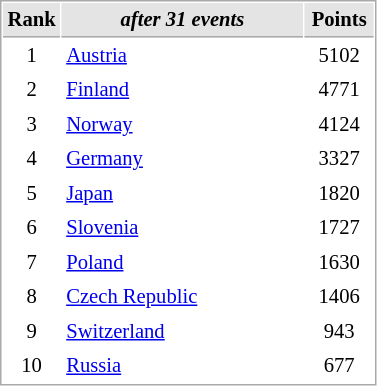<table cellspacing="1" cellpadding="3" style="border:1px solid #AAAAAA;font-size:86%">
<tr bgcolor="#E4E4E4">
<th style="border-bottom:1px solid #AAAAAA" width=10>Rank</th>
<th style="border-bottom:1px solid #AAAAAA" width=155><em>after 31 events</em></th>
<th style="border-bottom:1px solid #AAAAAA" width=40>Points</th>
</tr>
<tr>
<td align=center>1</td>
<td> <a href='#'>Austria</a></td>
<td align=center>5102</td>
</tr>
<tr>
<td align=center>2</td>
<td> <a href='#'>Finland</a></td>
<td align=center>4771</td>
</tr>
<tr>
<td align=center>3</td>
<td> <a href='#'>Norway</a></td>
<td align=center>4124</td>
</tr>
<tr>
<td align=center>4</td>
<td> <a href='#'>Germany</a></td>
<td align=center>3327</td>
</tr>
<tr>
<td align=center>5</td>
<td> <a href='#'>Japan</a></td>
<td align=center>1820</td>
</tr>
<tr>
<td align=center>6</td>
<td> <a href='#'>Slovenia</a></td>
<td align=center>1727</td>
</tr>
<tr>
<td align=center>7</td>
<td> <a href='#'>Poland</a></td>
<td align=center>1630</td>
</tr>
<tr>
<td align=center>8</td>
<td> <a href='#'>Czech Republic</a></td>
<td align=center>1406</td>
</tr>
<tr>
<td align=center>9</td>
<td> <a href='#'>Switzerland</a></td>
<td align=center>943</td>
</tr>
<tr>
<td align=center>10</td>
<td> <a href='#'>Russia</a></td>
<td align=center>677</td>
</tr>
</table>
